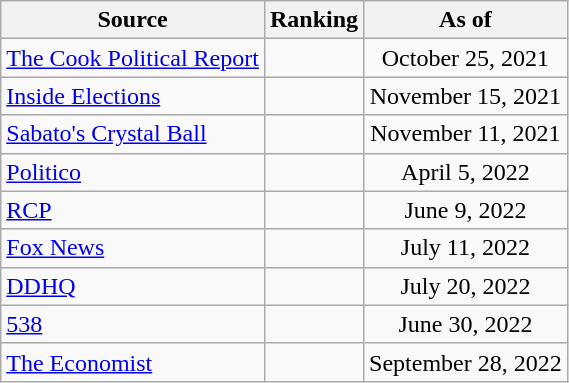<table class="wikitable" style="text-align:center">
<tr>
<th>Source</th>
<th>Ranking</th>
<th>As of</th>
</tr>
<tr>
<td align=left><a href='#'>The Cook Political Report</a></td>
<td></td>
<td>October 25, 2021</td>
</tr>
<tr>
<td align=left><a href='#'>Inside Elections</a></td>
<td></td>
<td>November 15, 2021</td>
</tr>
<tr>
<td align=left><a href='#'>Sabato's Crystal Ball</a></td>
<td></td>
<td>November 11, 2021</td>
</tr>
<tr>
<td align="left"><a href='#'>Politico</a></td>
<td></td>
<td>April 5, 2022</td>
</tr>
<tr>
<td align="left"><a href='#'>RCP</a></td>
<td></td>
<td>June 9, 2022</td>
</tr>
<tr>
<td align=left><a href='#'>Fox News</a></td>
<td></td>
<td>July 11, 2022</td>
</tr>
<tr>
<td align="left"><a href='#'>DDHQ</a></td>
<td></td>
<td>July 20, 2022</td>
</tr>
<tr>
<td align="left"><a href='#'>538</a></td>
<td></td>
<td>June 30, 2022</td>
</tr>
<tr>
<td align="left"><a href='#'>The Economist</a></td>
<td></td>
<td>September 28, 2022</td>
</tr>
</table>
